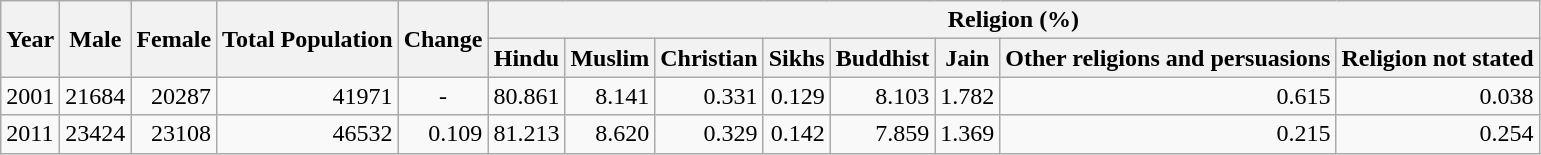<table class="wikitable">
<tr>
<th rowspan="2">Year</th>
<th rowspan="2">Male</th>
<th rowspan="2">Female</th>
<th rowspan="2">Total Population</th>
<th rowspan="2">Change</th>
<th colspan="8">Religion (%)</th>
</tr>
<tr>
<th>Hindu</th>
<th>Muslim</th>
<th>Christian</th>
<th>Sikhs</th>
<th>Buddhist</th>
<th>Jain</th>
<th>Other religions and persuasions</th>
<th>Religion not stated</th>
</tr>
<tr>
<td>2001</td>
<td style="text-align:right;">21684</td>
<td style="text-align:right;">20287</td>
<td style="text-align:right;">41971</td>
<td style="text-align:center;">-</td>
<td style="text-align:right;">80.861</td>
<td style="text-align:right;">8.141</td>
<td style="text-align:right;">0.331</td>
<td style="text-align:right;">0.129</td>
<td style="text-align:right;">8.103</td>
<td style="text-align:right;">1.782</td>
<td style="text-align:right;">0.615</td>
<td style="text-align:right;">0.038</td>
</tr>
<tr>
<td>2011</td>
<td style="text-align:right;">23424</td>
<td style="text-align:right;">23108</td>
<td style="text-align:right;">46532</td>
<td style="text-align:right;">0.109</td>
<td style="text-align:right;">81.213</td>
<td style="text-align:right;">8.620</td>
<td style="text-align:right;">0.329</td>
<td style="text-align:right;">0.142</td>
<td style="text-align:right;">7.859</td>
<td style="text-align:right;">1.369</td>
<td style="text-align:right;">0.215</td>
<td style="text-align:right;">0.254</td>
</tr>
</table>
